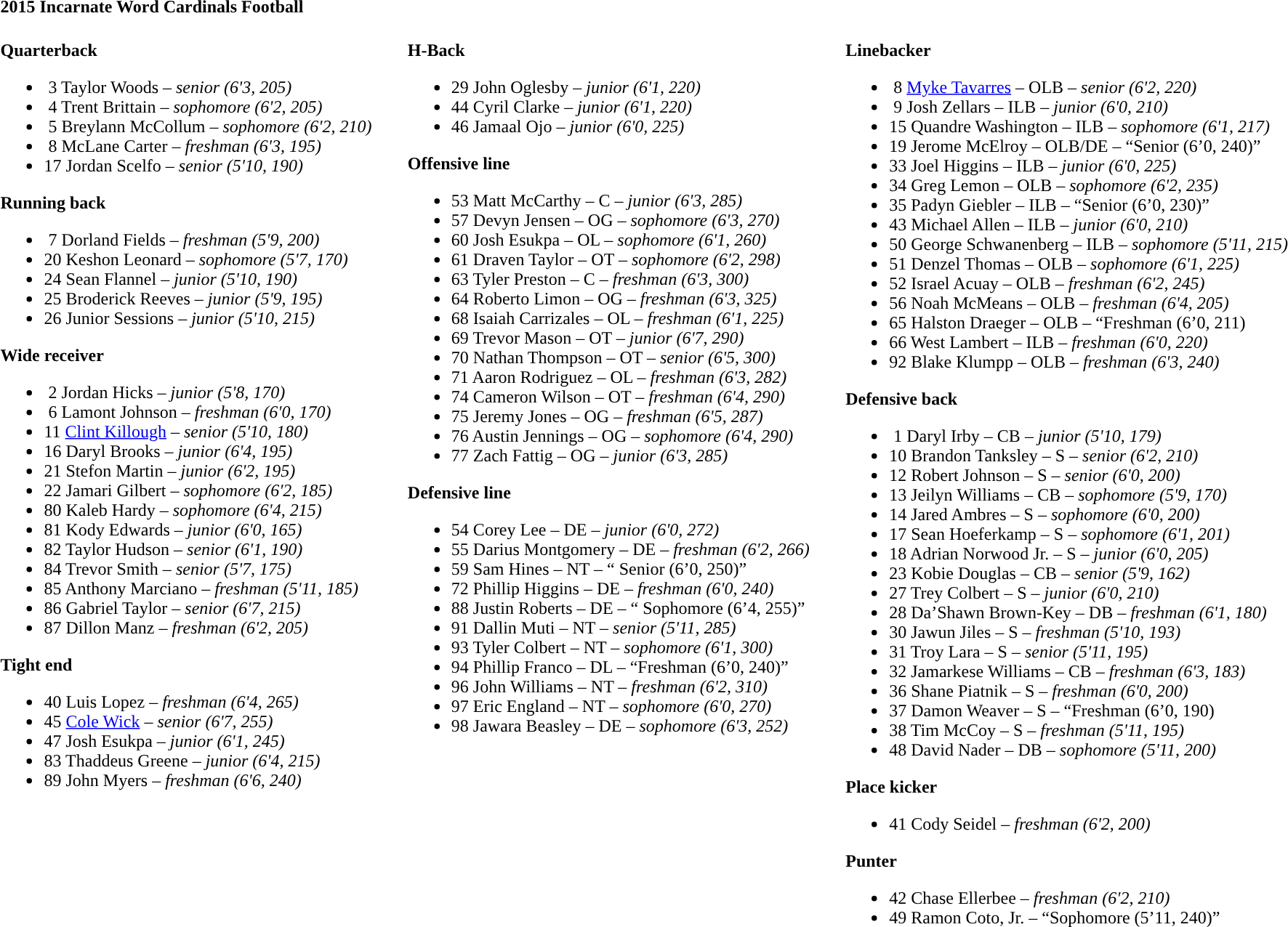<table class="toccolours" style="text-align: left;">
<tr>
<td colspan=11><strong>2015 Incarnate Word Cardinals Football</strong></td>
</tr>
<tr>
<td valign="top"><br><strong>Quarterback</strong><ul><li> 3  Taylor Woods – <em>senior (6'3, 205)</em></li><li> 4  Trent Brittain – <em> sophomore (6'2, 205)</em></li><li> 5  Breylann McCollum – <em> sophomore (6'2, 210)</em></li><li> 8  McLane Carter – <em>freshman (6'3, 195)</em></li><li>17  Jordan Scelfo – <em> senior (5'10, 190)</em></li></ul><strong>Running back</strong><ul><li> 7  Dorland Fields – <em> freshman (5'9, 200)</em></li><li>20  Keshon Leonard – <em> sophomore (5'7, 170)</em></li><li>24  Sean Flannel – <em> junior (5'10, 190)</em></li><li>25  Broderick Reeves – <em>junior (5'9, 195)</em></li><li>26  Junior Sessions – <em>junior (5'10, 215)</em></li></ul><strong>Wide receiver</strong><ul><li> 2  Jordan Hicks – <em>junior (5'8, 170)</em></li><li> 6  Lamont Johnson – <em>freshman (6'0, 170)</em></li><li>11  <a href='#'>Clint Killough</a> – <em> senior (5'10, 180)</em></li><li>16  Daryl Brooks – <em>junior  (6'4, 195)</em></li><li>21  Stefon Martin – <em> junior  (6'2, 195)</em></li><li>22  Jamari Gilbert – <em> sophomore (6'2, 185)</em></li><li>80  Kaleb Hardy – <em> sophomore (6'4, 215)</em></li><li>81  Kody Edwards – <em>junior (6'0, 165)</em></li><li>82  Taylor Hudson – <em> senior (6'1, 190)</em></li><li>84  Trevor Smith – <em>senior (5'7, 175)</em></li><li>85  Anthony Marciano – <em> freshman (5'11, 185)</em></li><li>86  Gabriel Taylor – <em> senior (6'7, 215)</em></li><li>87  Dillon Manz – <em>freshman (6'2, 205)</em></li></ul><strong>Tight end</strong><ul><li>40  Luis Lopez – <em>freshman (6'4, 265)</em></li><li>45  <a href='#'>Cole Wick</a> – <em>senior (6'7, 255)</em></li><li>47  Josh Esukpa – <em> junior (6'1, 245)</em></li><li>83  Thaddeus Greene – <em>junior (6'4, 215)</em></li><li>89  John Myers – <em>freshman (6'6, 240)</em></li></ul></td>
<td width="25"> </td>
<td valign="top"><br><strong>H-Back</strong><ul><li>29  John Oglesby – <em>junior (6'1, 220)</em></li><li>44  Cyril Clarke – <em> junior (6'1, 220)</em></li><li>46  Jamaal Ojo – <em> junior (6'0, 225)</em></li></ul><strong>Offensive line</strong><ul><li>53  Matt McCarthy – C – <em> junior (6'3, 285)</em></li><li>57  Devyn Jensen – OG – <em>sophomore (6'3, 270)</em></li><li>60  Josh Esukpa – OL – <em> sophomore (6'1, 260)</em></li><li>61  Draven Taylor – OT – <em> sophomore (6'2, 298)</em></li><li>63  Tyler Preston – C – <em> freshman (6'3, 300)</em></li><li>64  Roberto Limon – OG – <em> freshman (6'3, 325)</em></li><li>68  Isaiah Carrizales – OL – <em>freshman (6'1, 225)</em></li><li>69  Trevor Mason – OT – <em> junior (6'7, 290)</em></li><li>70  Nathan Thompson – OT – <em>senior (6'5, 300)</em></li><li>71  Aaron Rodriguez – OL – <em>freshman (6'3, 282)</em></li><li>74  Cameron Wilson – OT – <em>freshman (6'4, 290)</em></li><li>75  Jeremy Jones – OG – <em>freshman (6'5, 287)</em></li><li>76  Austin Jennings – OG – <em> sophomore (6'4, 290)</em></li><li>77  Zach Fattig – OG – <em>junior (6'3, 285)</em></li></ul><strong>Defensive line</strong><ul><li>54  Corey Lee – DE – <em>junior (6'0, 272)</em></li><li>55  Darius Montgomery – DE – <em> freshman (6'2, 266)</em></li><li>59  Sam Hines – NT – “ Senior (6’0, 250)”</li><li>72  Phillip Higgins – DE – <em>freshman (6'0, 240)</em></li><li>88  Justin Roberts – DE – “ Sophomore (6’4, 255)”</li><li>91  Dallin Muti – NT – <em> senior (5'11, 285)</em></li><li>93  Tyler Colbert – NT – <em> sophomore (6'1, 300)</em></li><li>94  Phillip Franco – DL – “Freshman (6’0, 240)”</li><li>96  John Williams – NT – <em>freshman (6'2, 310)</em></li><li>97  Eric England – NT – <em>sophomore (6'0, 270)</em></li><li>98  Jawara Beasley – DE – <em>sophomore (6'3, 252)</em></li></ul></td>
<td width="25"> </td>
<td valign="top"><br><strong>Linebacker</strong><ul><li> 8  <a href='#'>Myke Tavarres</a> – OLB – <em> senior (6'2, 220)</em></li><li> 9  Josh Zellars – ILB – <em>junior (6'0, 210)</em></li><li>15  Quandre Washington – ILB – <em>sophomore (6'1, 217)</em></li><li>19  Jerome McElroy – OLB/DE – “Senior (6’0, 240)”</li><li>33  Joel Higgins – ILB – <em>junior (6'0, 225)</em></li><li>34  Greg Lemon – OLB – <em> sophomore (6'2, 235)</em></li><li>35  Padyn Giebler – ILB – “Senior (6’0, 230)”</li><li>43  Michael Allen – ILB – <em>junior (6'0, 210)</em></li><li>50  George Schwanenberg – ILB – <em>sophomore (5'11, 215)</em></li><li>51  Denzel Thomas – OLB – <em>sophomore (6'1, 225)</em></li><li>52  Israel Acuay – OLB – <em> freshman (6'2, 245)</em></li><li>56  Noah McMeans – OLB – <em>freshman (6'4, 205)</em></li><li>65  Halston Draeger – OLB – “Freshman (6’0, 211)</li><li>66  West Lambert – ILB – <em>freshman (6'0, 220)</em></li><li>92  Blake Klumpp – OLB – <em> freshman (6'3, 240)</em></li></ul><strong>Defensive back</strong><ul><li> 1  Daryl Irby – CB – <em> junior (5'10, 179)</em></li><li>10  Brandon Tanksley – S – <em>senior (6'2, 210)</em></li><li>12  Robert Johnson – S – <em>senior (6'0, 200)</em></li><li>13  Jeilyn Williams – CB – <em>sophomore (5'9, 170)</em></li><li>14  Jared Ambres – S – <em> sophomore (6'0, 200)</em></li><li>17  Sean Hoeferkamp – S – <em>sophomore (6'1, 201)</em></li><li>18  Adrian Norwood Jr. – S – <em>junior (6'0, 205)</em></li><li>23  Kobie Douglas – CB – <em> senior (5'9, 162)</em></li><li>27  Trey Colbert – S – <em> junior (6'0, 210)</em></li><li>28  Da’Shawn Brown-Key – DB – <em>freshman (6'1, 180)</em></li><li>30  Jawun Jiles – S – <em>freshman (5'10, 193)</em></li><li>31  Troy Lara – S – <em> senior (5'11, 195)</em></li><li>32  Jamarkese Williams – CB – <em> freshman (6'3, 183)</em></li><li>36  Shane Piatnik – S – <em> freshman (6'0, 200)</em></li><li>37  Damon Weaver – S – “Freshman (6’0, 190)</li><li>38  Tim McCoy – S – <em> freshman (5'11, 195)</em></li><li>48  David Nader – DB – <em> sophomore (5'11, 200)</em></li></ul><strong>Place kicker</strong><ul><li>41  Cody Seidel – <em>freshman (6'2, 200)</em></li></ul><strong>Punter</strong><ul><li>42  Chase Ellerbee – <em>freshman (6'2, 210)</em></li><li>49  Ramon Coto, Jr. – “Sophomore (5’11, 240)”</li></ul></td>
</tr>
</table>
